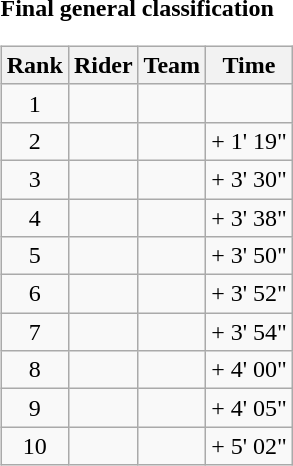<table>
<tr>
<td><strong>Final general classification</strong><br><table class="wikitable">
<tr>
<th scope="col">Rank</th>
<th scope="col">Rider</th>
<th scope="col">Team</th>
<th scope="col">Time</th>
</tr>
<tr>
<td style="text-align:center;">1</td>
<td></td>
<td></td>
<td style="text-align:right;"></td>
</tr>
<tr>
<td style="text-align:center;">2</td>
<td></td>
<td></td>
<td style="text-align:right;">+ 1' 19"</td>
</tr>
<tr>
<td style="text-align:center;">3</td>
<td></td>
<td></td>
<td style="text-align:right;">+ 3' 30"</td>
</tr>
<tr>
<td style="text-align:center;">4</td>
<td></td>
<td></td>
<td style="text-align:right;">+ 3' 38"</td>
</tr>
<tr>
<td style="text-align:center;">5</td>
<td></td>
<td></td>
<td style="text-align:right;">+ 3' 50"</td>
</tr>
<tr>
<td style="text-align:center;">6</td>
<td></td>
<td></td>
<td style="text-align:right;">+ 3' 52"</td>
</tr>
<tr>
<td style="text-align:center;">7</td>
<td></td>
<td></td>
<td style="text-align:right;">+ 3' 54"</td>
</tr>
<tr>
<td style="text-align:center;">8</td>
<td></td>
<td></td>
<td style="text-align:right;">+ 4' 00"</td>
</tr>
<tr>
<td style="text-align:center;">9</td>
<td></td>
<td></td>
<td style="text-align:right;">+ 4' 05"</td>
</tr>
<tr>
<td style="text-align:center;">10</td>
<td></td>
<td></td>
<td style="text-align:right;">+ 5' 02"</td>
</tr>
</table>
</td>
</tr>
</table>
